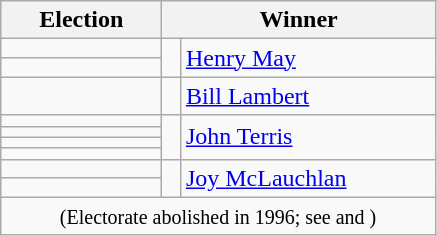<table class=wikitable>
<tr>
<th width=100>Election</th>
<th width=175 colspan=2>Winner</th>
</tr>
<tr>
<td></td>
<td width=5 rowspan=2 bgcolor=></td>
<td rowspan=2><a href='#'>Henry May</a></td>
</tr>
<tr>
<td></td>
</tr>
<tr>
<td></td>
<td bgcolor=></td>
<td><a href='#'>Bill Lambert</a></td>
</tr>
<tr>
<td></td>
<td rowspan=4 bgcolor=></td>
<td rowspan=4><a href='#'>John Terris</a></td>
</tr>
<tr>
<td></td>
</tr>
<tr>
<td></td>
</tr>
<tr>
<td></td>
</tr>
<tr>
<td></td>
<td rowspan=2 bgcolor=></td>
<td rowspan=2><a href='#'>Joy McLauchlan</a></td>
</tr>
<tr>
<td></td>
</tr>
<tr>
<td colspan=3 align=center><small>(Electorate abolished in 1996; see  and )</small></td>
</tr>
</table>
